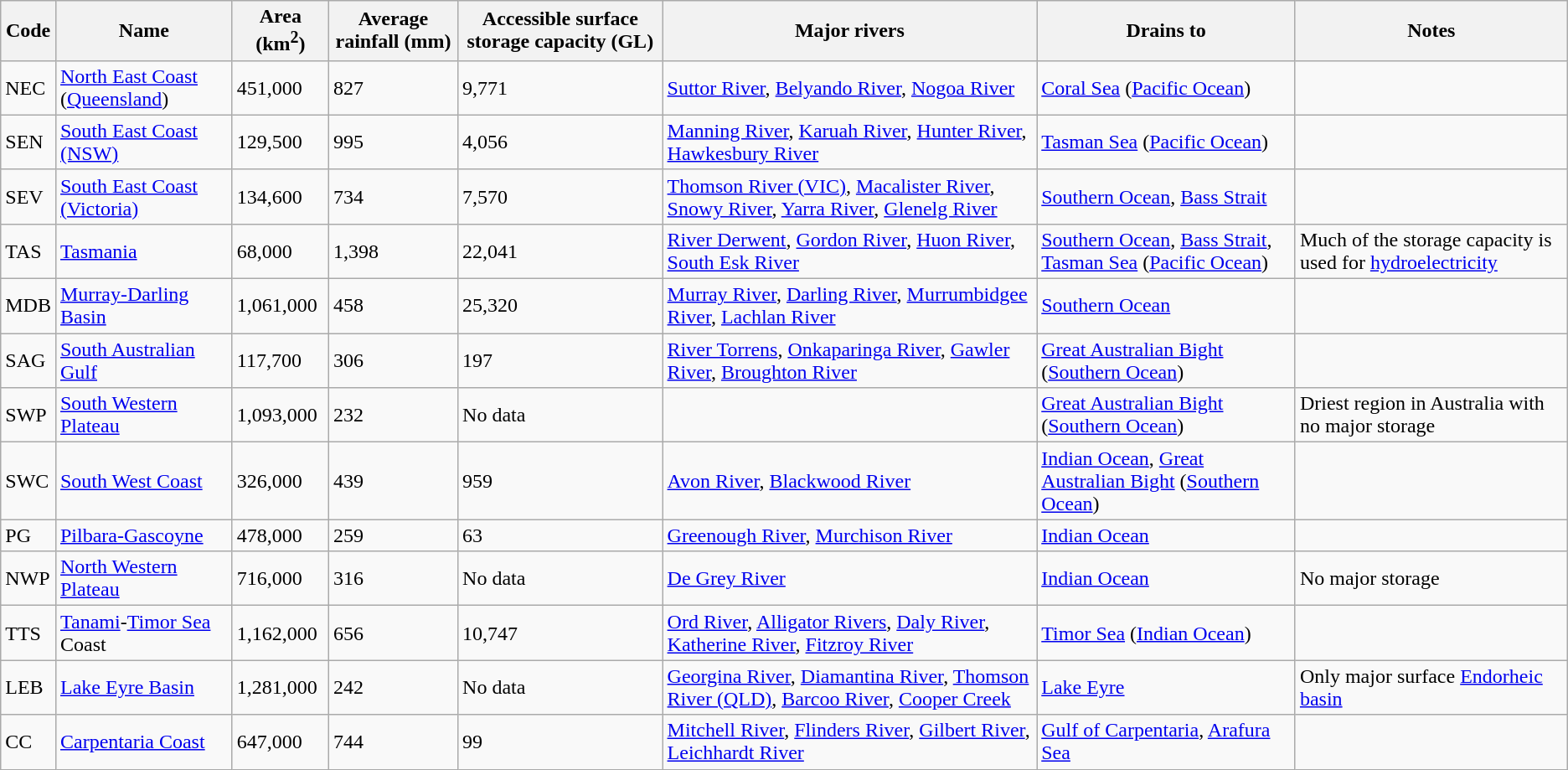<table class="wikitable sortable">
<tr>
<th>Code</th>
<th>Name</th>
<th>Area (km<sup>2</sup>)</th>
<th>Average rainfall (mm) </th>
<th>Accessible surface storage capacity (GL)</th>
<th>Major rivers</th>
<th>Drains to</th>
<th>Notes</th>
</tr>
<tr>
<td>NEC</td>
<td><a href='#'>North East Coast</a> (<a href='#'>Queensland</a>)</td>
<td>451,000</td>
<td>827</td>
<td>9,771</td>
<td><a href='#'>Suttor River</a>, <a href='#'>Belyando River</a>, <a href='#'>Nogoa River</a></td>
<td><a href='#'>Coral Sea</a> (<a href='#'>Pacific Ocean</a>)</td>
<td></td>
</tr>
<tr>
<td>SEN</td>
<td><a href='#'>South East Coast (NSW)</a></td>
<td>129,500</td>
<td>995</td>
<td>4,056</td>
<td><a href='#'>Manning River</a>, <a href='#'>Karuah River</a>, <a href='#'>Hunter River</a>, <a href='#'>Hawkesbury River</a></td>
<td><a href='#'>Tasman Sea</a> (<a href='#'>Pacific Ocean</a>)</td>
<td></td>
</tr>
<tr>
<td>SEV</td>
<td><a href='#'>South East Coast (Victoria)</a></td>
<td>134,600</td>
<td>734</td>
<td>7,570</td>
<td><a href='#'>Thomson River (VIC)</a>, <a href='#'>Macalister River</a>, <a href='#'>Snowy River</a>, <a href='#'>Yarra River</a>, <a href='#'>Glenelg River</a></td>
<td><a href='#'>Southern Ocean</a>, <a href='#'>Bass Strait</a></td>
<td></td>
</tr>
<tr>
<td>TAS</td>
<td><a href='#'>Tasmania</a></td>
<td>68,000</td>
<td>1,398</td>
<td>22,041</td>
<td><a href='#'>River Derwent</a>, <a href='#'>Gordon River</a>, <a href='#'>Huon River</a>, <a href='#'>South Esk River</a></td>
<td><a href='#'>Southern Ocean</a>, <a href='#'>Bass Strait</a>, <a href='#'>Tasman Sea</a> (<a href='#'>Pacific Ocean</a>)</td>
<td>Much of the storage capacity is used for <a href='#'>hydroelectricity</a></td>
</tr>
<tr>
<td>MDB</td>
<td><a href='#'>Murray-Darling Basin</a></td>
<td>1,061,000</td>
<td>458</td>
<td>25,320</td>
<td><a href='#'>Murray River</a>, <a href='#'>Darling River</a>, <a href='#'>Murrumbidgee River</a>, <a href='#'>Lachlan River</a></td>
<td><a href='#'>Southern Ocean</a></td>
<td></td>
</tr>
<tr>
<td>SAG</td>
<td><a href='#'>South Australian Gulf</a></td>
<td>117,700</td>
<td>306</td>
<td>197</td>
<td><a href='#'>River Torrens</a>, <a href='#'>Onkaparinga River</a>, <a href='#'>Gawler River</a>, <a href='#'>Broughton River</a></td>
<td><a href='#'>Great Australian Bight</a> (<a href='#'>Southern Ocean</a>)</td>
<td></td>
</tr>
<tr>
<td>SWP</td>
<td><a href='#'>South Western Plateau</a></td>
<td>1,093,000</td>
<td>232</td>
<td>No data</td>
<td></td>
<td><a href='#'>Great Australian Bight</a> (<a href='#'>Southern Ocean</a>)</td>
<td>Driest region in Australia with no major storage</td>
</tr>
<tr>
<td>SWC</td>
<td><a href='#'>South West Coast</a></td>
<td>326,000</td>
<td>439</td>
<td>959</td>
<td><a href='#'>Avon River</a>, <a href='#'>Blackwood River</a></td>
<td><a href='#'>Indian Ocean</a>, <a href='#'>Great Australian Bight</a> (<a href='#'>Southern Ocean</a>)</td>
<td></td>
</tr>
<tr>
<td>PG</td>
<td><a href='#'>Pilbara-Gascoyne</a></td>
<td>478,000</td>
<td>259</td>
<td>63</td>
<td><a href='#'>Greenough River</a>, <a href='#'>Murchison River</a></td>
<td><a href='#'>Indian Ocean</a></td>
<td></td>
</tr>
<tr>
<td>NWP</td>
<td><a href='#'>North Western Plateau</a></td>
<td>716,000</td>
<td>316</td>
<td>No data</td>
<td><a href='#'>De Grey River</a></td>
<td><a href='#'>Indian Ocean</a></td>
<td>No major storage</td>
</tr>
<tr>
<td>TTS</td>
<td><a href='#'>Tanami</a>-<a href='#'>Timor Sea</a> Coast</td>
<td>1,162,000</td>
<td>656</td>
<td>10,747</td>
<td><a href='#'>Ord River</a>, <a href='#'>Alligator Rivers</a>, <a href='#'>Daly River</a>, <a href='#'>Katherine River</a>, <a href='#'>Fitzroy River</a></td>
<td><a href='#'>Timor Sea</a> (<a href='#'>Indian Ocean</a>)</td>
<td></td>
</tr>
<tr>
<td>LEB</td>
<td><a href='#'>Lake Eyre Basin</a></td>
<td>1,281,000</td>
<td>242</td>
<td>No data</td>
<td><a href='#'>Georgina River</a>, <a href='#'>Diamantina River</a>, <a href='#'>Thomson River (QLD)</a>, <a href='#'>Barcoo River</a>, <a href='#'>Cooper Creek</a></td>
<td><a href='#'>Lake Eyre</a></td>
<td>Only major surface <a href='#'>Endorheic basin</a></td>
</tr>
<tr>
<td>CC</td>
<td><a href='#'>Carpentaria Coast</a> </td>
<td>647,000</td>
<td>744</td>
<td>99</td>
<td><a href='#'>Mitchell River</a>, <a href='#'>Flinders River</a>, <a href='#'>Gilbert River</a>, <a href='#'>Leichhardt River</a></td>
<td><a href='#'>Gulf of Carpentaria</a>, <a href='#'>Arafura Sea</a></td>
<td></td>
</tr>
</table>
